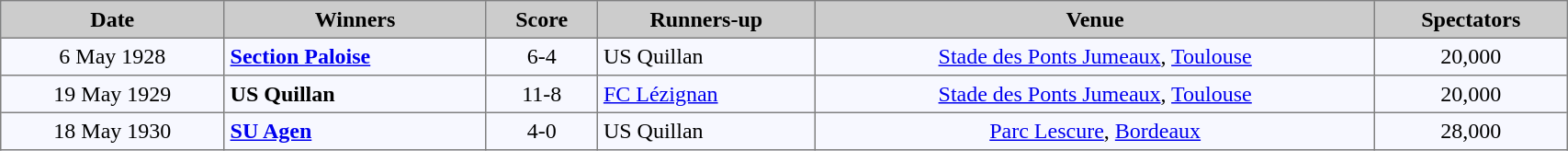<table bgcolor="#f7f8ff" cellpadding="4" width="90%" cellspacing="0" border="1" style="font-size: 100%; border: grey solid 1px; border-collapse: collapse;">
<tr bgcolor="#CCCCCC">
<td align=center><strong>Date</strong></td>
<td align=center><strong>Winners</strong></td>
<td align=center><strong>Score</strong></td>
<td align=center><strong>Runners-up</strong></td>
<td align=center><strong>Venue</strong></td>
<td align=center><strong>Spectators</strong></td>
</tr>
<tr>
<td align=center>6 May 1928</td>
<td><strong><a href='#'>Section Paloise</a></strong></td>
<td align=center>6-4</td>
<td>US Quillan</td>
<td align=center><a href='#'>Stade des Ponts Jumeaux</a>, <a href='#'>Toulouse</a></td>
<td align=center>20,000</td>
</tr>
<tr>
<td align=center>19 May 1929</td>
<td><strong>US Quillan</strong></td>
<td align=center>11-8</td>
<td><a href='#'>FC Lézignan</a></td>
<td align=center><a href='#'>Stade des Ponts Jumeaux</a>, <a href='#'>Toulouse</a></td>
<td align=center>20,000</td>
</tr>
<tr>
<td align=center>18 May 1930</td>
<td><strong><a href='#'>SU Agen</a></strong></td>
<td align=center>4-0</td>
<td>US Quillan</td>
<td align=center><a href='#'>Parc Lescure</a>, <a href='#'>Bordeaux</a></td>
<td align=center>28,000</td>
</tr>
</table>
